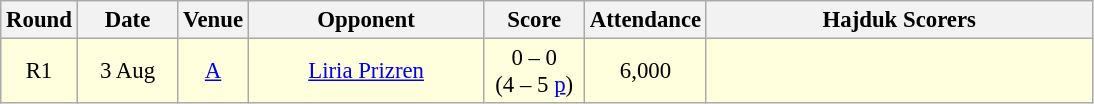<table class="wikitable sortable" style="text-align: center; font-size:95%;">
<tr>
<th width="30">Round</th>
<th width="60">Date</th>
<th width="20">Venue</th>
<th width="150">Opponent</th>
<th width="60">Score</th>
<th width="60">Attendance</th>
<th width="250">Hajduk Scorers</th>
</tr>
<tr bgcolor="#ffffdd">
<td>R1</td>
<td>3 Aug</td>
<td><a href='#'>A</a></td>
<td><a href='#'>Liria Prizren</a></td>
<td>0 – 0<br>(4 – 5 <a href='#'>p</a>)</td>
<td>6,000</td>
<td></td>
</tr>
</table>
